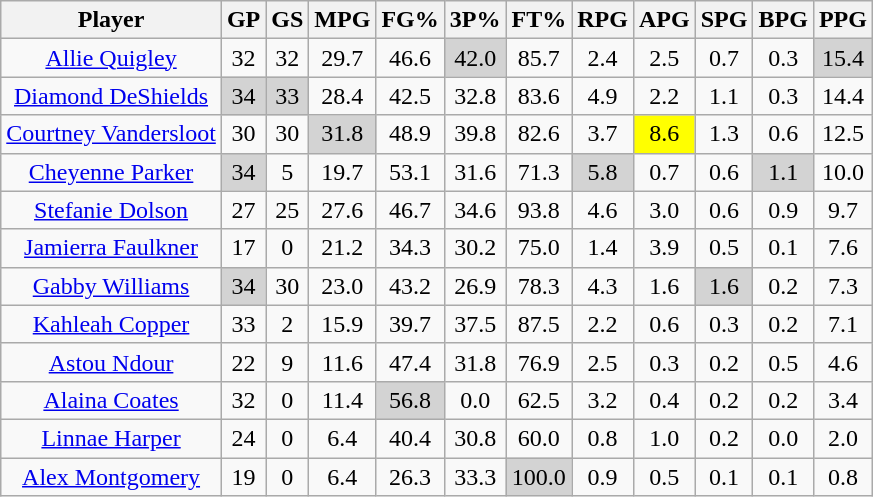<table class="wikitable sortable" style="text-align:center;">
<tr>
<th style=>Player</th>
<th style=>GP</th>
<th style=>GS</th>
<th style=>MPG</th>
<th style=>FG%</th>
<th style=>3P%</th>
<th style=>FT%</th>
<th style=>RPG</th>
<th style=>APG</th>
<th style=>SPG</th>
<th style=>BPG</th>
<th style=>PPG</th>
</tr>
<tr>
<td><a href='#'>Allie Quigley</a></td>
<td>32</td>
<td>32</td>
<td>29.7</td>
<td>46.6</td>
<td style="background:#D3D3D3;">42.0</td>
<td>85.7</td>
<td>2.4</td>
<td>2.5</td>
<td>0.7</td>
<td>0.3</td>
<td style="background:#D3D3D3;">15.4</td>
</tr>
<tr>
<td><a href='#'>Diamond DeShields</a></td>
<td style="background:#D3D3D3;">34</td>
<td style="background:#D3D3D3;">33</td>
<td>28.4</td>
<td>42.5</td>
<td>32.8</td>
<td>83.6</td>
<td>4.9</td>
<td>2.2</td>
<td>1.1</td>
<td>0.3</td>
<td>14.4</td>
</tr>
<tr>
<td><a href='#'>Courtney Vandersloot</a></td>
<td>30</td>
<td>30</td>
<td style="background:#D3D3D3;">31.8</td>
<td>48.9</td>
<td>39.8</td>
<td>82.6</td>
<td>3.7</td>
<td style="background:yellow;">8.6</td>
<td>1.3</td>
<td>0.6</td>
<td>12.5</td>
</tr>
<tr>
<td><a href='#'>Cheyenne Parker</a></td>
<td style="background:#D3D3D3;">34</td>
<td>5</td>
<td>19.7</td>
<td>53.1</td>
<td>31.6</td>
<td>71.3</td>
<td style="background:#D3D3D3;">5.8</td>
<td>0.7</td>
<td>0.6</td>
<td style="background:#D3D3D3;">1.1</td>
<td>10.0</td>
</tr>
<tr>
<td><a href='#'>Stefanie Dolson</a></td>
<td>27</td>
<td>25</td>
<td>27.6</td>
<td>46.7</td>
<td>34.6</td>
<td>93.8</td>
<td>4.6</td>
<td>3.0</td>
<td>0.6</td>
<td>0.9</td>
<td>9.7</td>
</tr>
<tr>
<td><a href='#'>Jamierra Faulkner</a></td>
<td>17</td>
<td>0</td>
<td>21.2</td>
<td>34.3</td>
<td>30.2</td>
<td>75.0</td>
<td>1.4</td>
<td>3.9</td>
<td>0.5</td>
<td>0.1</td>
<td>7.6</td>
</tr>
<tr>
<td><a href='#'>Gabby Williams</a></td>
<td style="background:#D3D3D3;">34</td>
<td>30</td>
<td>23.0</td>
<td>43.2</td>
<td>26.9</td>
<td>78.3</td>
<td>4.3</td>
<td>1.6</td>
<td style="background:#D3D3D3;">1.6</td>
<td>0.2</td>
<td>7.3</td>
</tr>
<tr>
<td><a href='#'>Kahleah Copper</a></td>
<td>33</td>
<td>2</td>
<td>15.9</td>
<td>39.7</td>
<td>37.5</td>
<td>87.5</td>
<td>2.2</td>
<td>0.6</td>
<td>0.3</td>
<td>0.2</td>
<td>7.1</td>
</tr>
<tr>
<td><a href='#'>Astou Ndour</a></td>
<td>22</td>
<td>9</td>
<td>11.6</td>
<td>47.4</td>
<td>31.8</td>
<td>76.9</td>
<td>2.5</td>
<td>0.3</td>
<td>0.2</td>
<td>0.5</td>
<td>4.6</td>
</tr>
<tr>
<td><a href='#'>Alaina Coates</a></td>
<td>32</td>
<td>0</td>
<td>11.4</td>
<td style="background:#D3D3D3;">56.8</td>
<td>0.0</td>
<td>62.5</td>
<td>3.2</td>
<td>0.4</td>
<td>0.2</td>
<td>0.2</td>
<td>3.4</td>
</tr>
<tr>
<td><a href='#'>Linnae Harper</a></td>
<td>24</td>
<td>0</td>
<td>6.4</td>
<td>40.4</td>
<td>30.8</td>
<td>60.0</td>
<td>0.8</td>
<td>1.0</td>
<td>0.2</td>
<td>0.0</td>
<td>2.0</td>
</tr>
<tr>
<td><a href='#'>Alex Montgomery</a></td>
<td>19</td>
<td>0</td>
<td>6.4</td>
<td>26.3</td>
<td>33.3</td>
<td style="background:#D3D3D3;">100.0</td>
<td>0.9</td>
<td>0.5</td>
<td>0.1</td>
<td>0.1</td>
<td>0.8</td>
</tr>
</table>
